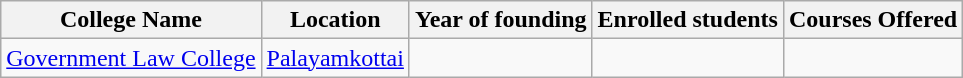<table class="wikitable">
<tr>
<th>College Name</th>
<th>Location</th>
<th>Year of founding</th>
<th>Enrolled students</th>
<th>Courses Offered</th>
</tr>
<tr>
<td><a href='#'>Government Law College</a></td>
<td><a href='#'>Palayamkottai</a></td>
<td></td>
<td></td>
<td></td>
</tr>
</table>
